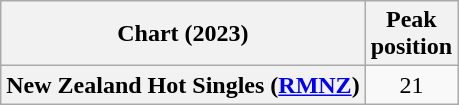<table class="wikitable plainrowheaders" style="text-align:center">
<tr>
<th scope="col">Chart (2023)</th>
<th scope="col">Peak<br>position</th>
</tr>
<tr>
<th scope="row">New Zealand Hot Singles (<a href='#'>RMNZ</a>)</th>
<td>21</td>
</tr>
</table>
